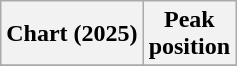<table class="wikitable plainrowheaders" style="text-align:center">
<tr>
<th scope="col">Chart (2025)</th>
<th scope="col">Peak<br>position</th>
</tr>
<tr>
</tr>
</table>
